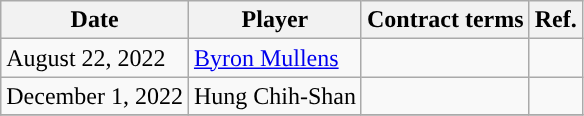<table class="wikitable">
<tr>
<th>Date</th>
<th>Player</th>
<th>Contract terms</th>
<th>Ref.</th>
</tr>
<tr>
<td>August 22, 2022</td>
<td><a href='#'>Byron Mullens</a></td>
<td></td>
<td></td>
</tr>
<tr>
<td>December 1, 2022</td>
<td>Hung Chih-Shan</td>
<td></td>
<td></td>
</tr>
<tr>
</tr>
</table>
